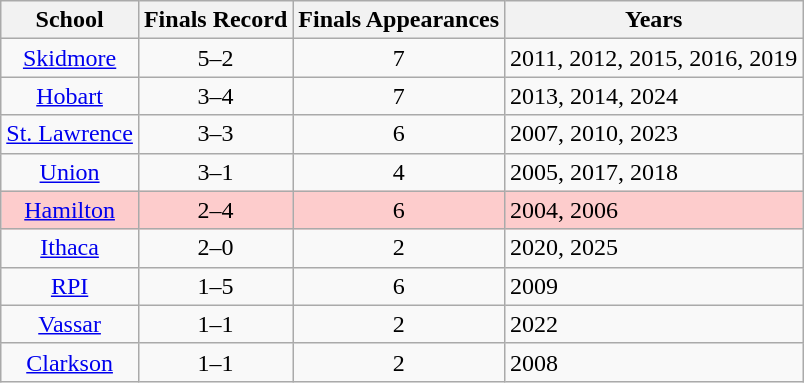<table class="wikitable sortable" style="text-align:center;">
<tr>
<th>School</th>
<th>Finals Record</th>
<th>Finals Appearances</th>
<th class=unsortable>Years</th>
</tr>
<tr>
<td><a href='#'>Skidmore</a></td>
<td>5–2</td>
<td>7</td>
<td align=left>2011, 2012, 2015, 2016, 2019</td>
</tr>
<tr>
<td><a href='#'>Hobart</a></td>
<td>3–4</td>
<td>7</td>
<td align=left>2013, 2014, 2024</td>
</tr>
<tr>
<td><a href='#'>St. Lawrence</a></td>
<td>3–3</td>
<td>6</td>
<td align=left>2007, 2010, 2023</td>
</tr>
<tr>
<td><a href='#'>Union</a></td>
<td>3–1</td>
<td>4</td>
<td align=left>2005, 2017, 2018</td>
</tr>
<tr bgcolor=#fdcccc>
<td><a href='#'>Hamilton</a></td>
<td>2–4</td>
<td>6</td>
<td align=left>2004, 2006</td>
</tr>
<tr>
<td><a href='#'>Ithaca</a></td>
<td>2–0</td>
<td>2</td>
<td align=left>2020, 2025</td>
</tr>
<tr>
<td><a href='#'>RPI</a></td>
<td>1–5</td>
<td>6</td>
<td align=left>2009</td>
</tr>
<tr>
<td><a href='#'>Vassar</a></td>
<td>1–1</td>
<td>2</td>
<td align=left>2022</td>
</tr>
<tr>
<td><a href='#'>Clarkson</a></td>
<td>1–1</td>
<td>2</td>
<td align=left>2008</td>
</tr>
</table>
